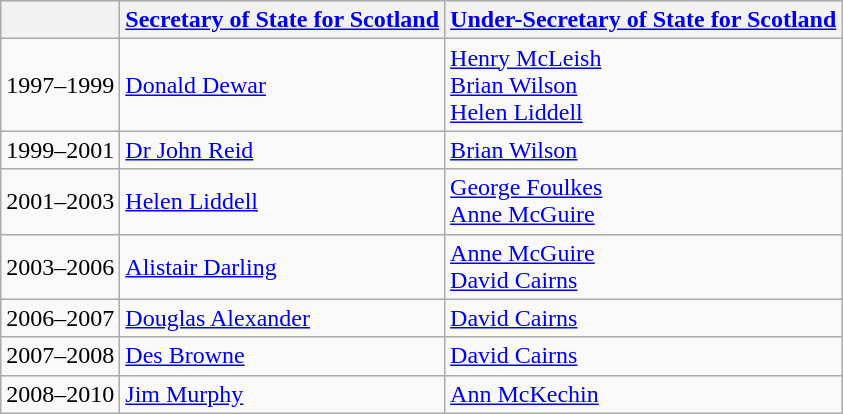<table class="wikitable">
<tr>
<th></th>
<th><a href='#'>Secretary of State for Scotland</a></th>
<th><a href='#'>Under-Secretary of State for Scotland</a></th>
</tr>
<tr>
<td>1997–1999</td>
<td><a href='#'>Donald Dewar</a></td>
<td><a href='#'>Henry McLeish</a><br><a href='#'>Brian Wilson</a><br><a href='#'>Helen Liddell</a></td>
</tr>
<tr>
<td>1999–2001</td>
<td><a href='#'>Dr John Reid</a></td>
<td><a href='#'>Brian Wilson</a></td>
</tr>
<tr>
<td>2001–2003</td>
<td><a href='#'>Helen Liddell</a></td>
<td><a href='#'>George Foulkes</a><br><a href='#'>Anne McGuire</a></td>
</tr>
<tr>
<td>2003–2006</td>
<td><a href='#'>Alistair Darling</a></td>
<td><a href='#'>Anne McGuire</a><br><a href='#'>David Cairns</a></td>
</tr>
<tr>
<td>2006–2007</td>
<td><a href='#'>Douglas Alexander</a></td>
<td><a href='#'>David Cairns</a></td>
</tr>
<tr>
<td>2007–2008</td>
<td><a href='#'>Des Browne</a></td>
<td><a href='#'>David Cairns</a></td>
</tr>
<tr>
<td>2008–2010</td>
<td><a href='#'>Jim Murphy</a></td>
<td><a href='#'>Ann McKechin</a></td>
</tr>
</table>
